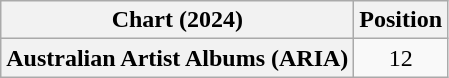<table class="wikitable plainrowheaders" style="text-align:center">
<tr>
<th scope="col">Chart (2024)</th>
<th scope="col">Position</th>
</tr>
<tr>
<th scope="row">Australian Artist Albums (ARIA)</th>
<td>12</td>
</tr>
</table>
